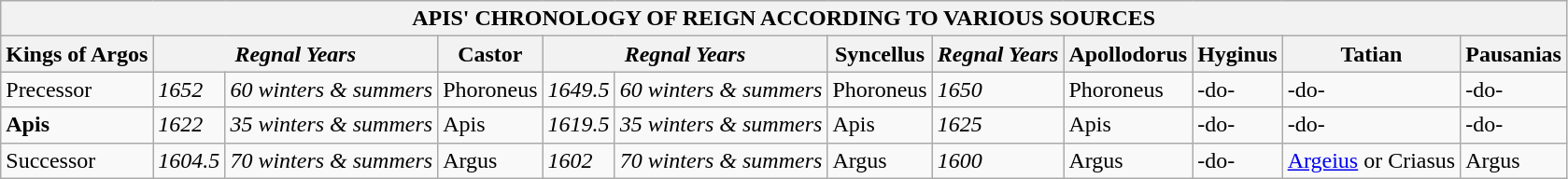<table class="wikitable">
<tr>
<th colspan="12">APIS' CHRONOLOGY OF REIGN ACCORDING TO VARIOUS SOURCES</th>
</tr>
<tr>
<th>Kings of Argos</th>
<th colspan="2"><em>Regnal Years</em></th>
<th>Castor</th>
<th colspan="2"><em>Regnal Years</em></th>
<th>Syncellus</th>
<th><em>Regnal Years</em></th>
<th>Apollodorus</th>
<th>Hyginus</th>
<th>Tatian</th>
<th>Pausanias</th>
</tr>
<tr>
<td>Precessor</td>
<td><em>1652</em></td>
<td><em>60 winters & summers</em></td>
<td>Phoroneus</td>
<td><em>1649.5</em></td>
<td><em>60 winters & summers</em></td>
<td>Phoroneus</td>
<td><em>1650</em></td>
<td>Phoroneus</td>
<td>-do-</td>
<td>-do-</td>
<td>-do-</td>
</tr>
<tr>
<td><strong>Apis</strong></td>
<td><em>1622</em></td>
<td><em>35 winters & summers</em></td>
<td>Apis</td>
<td><em>1619.5</em></td>
<td><em>35 winters & summers</em></td>
<td>Apis</td>
<td><em>1625</em></td>
<td>Apis</td>
<td>-do-</td>
<td>-do-</td>
<td>-do-</td>
</tr>
<tr>
<td>Successor</td>
<td><em>1604.5</em></td>
<td><em>70 winters & summers</em></td>
<td>Argus</td>
<td><em>1602</em></td>
<td><em>70 winters & summers</em></td>
<td>Argus</td>
<td><em>1600</em></td>
<td>Argus</td>
<td>-do-</td>
<td><a href='#'>Argeius</a> or Criasus</td>
<td>Argus</td>
</tr>
</table>
